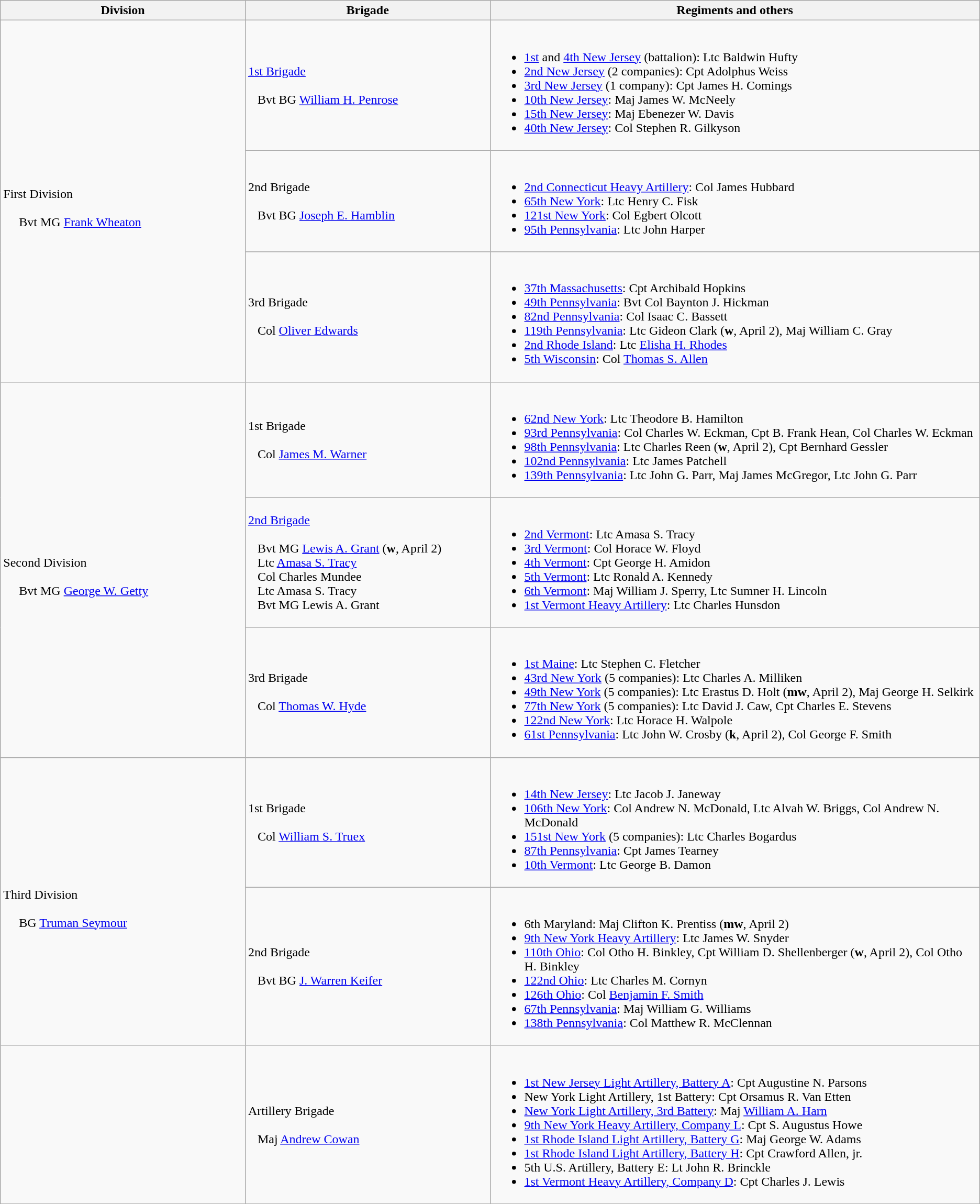<table class="wikitable">
<tr>
<th style="width:25%;">Division</th>
<th style="width:25%;">Brigade</th>
<th>Regiments and others</th>
</tr>
<tr>
<td rowspan=3><br>First Division<br><br>    
Bvt MG <a href='#'>Frank Wheaton</a>
</td>
<td><a href='#'>1st Brigade</a><br><br>  
Bvt BG <a href='#'>William H. Penrose</a></td>
<td><br><ul><li><a href='#'>1st</a> and <a href='#'>4th New Jersey</a> (battalion): Ltc Baldwin Hufty</li><li><a href='#'>2nd New Jersey</a> (2 companies): Cpt Adolphus Weiss</li><li><a href='#'>3rd New Jersey</a> (1 company): Cpt James H. Comings</li><li><a href='#'>10th New Jersey</a>: Maj James W. McNeely</li><li><a href='#'>15th New Jersey</a>: Maj Ebenezer W. Davis</li><li><a href='#'>40th New Jersey</a>: Col Stephen R. Gilkyson</li></ul></td>
</tr>
<tr>
<td>2nd Brigade<br><br>  
Bvt BG <a href='#'>Joseph E. Hamblin</a></td>
<td><br><ul><li><a href='#'>2nd Connecticut Heavy Artillery</a>: Col James Hubbard</li><li><a href='#'>65th New York</a>: Ltc Henry C. Fisk</li><li><a href='#'>121st New York</a>: Col Egbert Olcott</li><li><a href='#'>95th Pennsylvania</a>: Ltc John Harper</li></ul></td>
</tr>
<tr>
<td>3rd Brigade<br><br>  
Col <a href='#'>Oliver Edwards</a></td>
<td><br><ul><li><a href='#'>37th Massachusetts</a>: Cpt Archibald Hopkins</li><li><a href='#'>49th Pennsylvania</a>: Bvt Col Baynton J. Hickman</li><li><a href='#'>82nd Pennsylvania</a>: Col Isaac C. Bassett</li><li><a href='#'>119th Pennsylvania</a>: Ltc Gideon Clark (<strong>w</strong>, April 2), Maj William C. Gray</li><li><a href='#'>2nd Rhode Island</a>: Ltc <a href='#'>Elisha H. Rhodes</a></li><li><a href='#'>5th Wisconsin</a>: Col <a href='#'>Thomas S. Allen</a></li></ul></td>
</tr>
<tr>
<td rowspan=3><br>Second Division<br><br>    
Bvt MG <a href='#'>George W. Getty</a>
</td>
<td>1st Brigade<br><br>  
Col <a href='#'>James M. Warner</a></td>
<td><br><ul><li><a href='#'>62nd New York</a>: Ltc Theodore B. Hamilton</li><li><a href='#'>93rd Pennsylvania</a>: Col Charles W. Eckman, Cpt B. Frank Hean, Col Charles W. Eckman</li><li><a href='#'>98th Pennsylvania</a>: Ltc Charles Reen (<strong>w</strong>, April 2), Cpt Bernhard Gessler</li><li><a href='#'>102nd Pennsylvania</a>: Ltc James Patchell</li><li><a href='#'>139th Pennsylvania</a>: Ltc John G. Parr, Maj James McGregor, Ltc John G. Parr</li></ul></td>
</tr>
<tr>
<td><a href='#'>2nd Brigade</a><br><br>  
Bvt MG <a href='#'>Lewis A. Grant</a> (<strong>w</strong>, April 2)
<br>  
Ltc <a href='#'>Amasa S. Tracy</a>
<br>  
Col Charles Mundee
<br>  
Ltc Amasa S. Tracy
<br>  
Bvt MG Lewis A. Grant</td>
<td><br><ul><li><a href='#'>2nd Vermont</a>: Ltc Amasa S. Tracy</li><li><a href='#'>3rd Vermont</a>: Col Horace W. Floyd</li><li><a href='#'>4th Vermont</a>: Cpt George H. Amidon</li><li><a href='#'>5th Vermont</a>: Ltc Ronald A. Kennedy</li><li><a href='#'>6th Vermont</a>: Maj William J. Sperry, Ltc Sumner H. Lincoln</li><li><a href='#'>1st Vermont Heavy Artillery</a>: Ltc Charles Hunsdon</li></ul></td>
</tr>
<tr>
<td>3rd Brigade<br><br>  
Col <a href='#'>Thomas W. Hyde</a></td>
<td><br><ul><li><a href='#'>1st Maine</a>: Ltc Stephen C. Fletcher</li><li><a href='#'>43rd New York</a> (5 companies): Ltc Charles A. Milliken</li><li><a href='#'>49th New York</a> (5 companies): Ltc Erastus D. Holt (<strong>mw</strong>, April 2), Maj George H. Selkirk</li><li><a href='#'>77th New York</a> (5 companies): Ltc David J. Caw, Cpt Charles E. Stevens</li><li><a href='#'>122nd New York</a>: Ltc Horace H. Walpole</li><li><a href='#'>61st Pennsylvania</a>: Ltc John W. Crosby (<strong>k</strong>, April 2), Col George F. Smith</li></ul></td>
</tr>
<tr>
<td rowspan=2><br>Third Division<br><br>    
BG <a href='#'>Truman Seymour</a>
</td>
<td>1st Brigade<br><br>  
Col <a href='#'>William S. Truex</a></td>
<td><br><ul><li><a href='#'>14th New Jersey</a>: Ltc Jacob J. Janeway</li><li><a href='#'>106th New York</a>: Col Andrew N. McDonald, Ltc Alvah W. Briggs, Col Andrew N. McDonald</li><li><a href='#'>151st New York</a> (5 companies): Ltc Charles Bogardus</li><li><a href='#'>87th Pennsylvania</a>: Cpt James Tearney</li><li><a href='#'>10th Vermont</a>: Ltc George B. Damon</li></ul></td>
</tr>
<tr>
<td>2nd Brigade<br><br>  
Bvt BG <a href='#'>J. Warren Keifer</a></td>
<td><br><ul><li>6th Maryland: Maj Clifton K. Prentiss (<strong>mw</strong>, April 2)</li><li><a href='#'>9th New York Heavy Artillery</a>: Ltc James W. Snyder</li><li><a href='#'>110th Ohio</a>: Col Otho H. Binkley, Cpt William D. Shellenberger (<strong>w</strong>, April 2), Col Otho H. Binkley</li><li><a href='#'>122nd Ohio</a>: Ltc Charles M. Cornyn</li><li><a href='#'>126th Ohio</a>: Col <a href='#'>Benjamin F. Smith</a></li><li><a href='#'>67th Pennsylvania</a>: Maj William G. Williams</li><li><a href='#'>138th Pennsylvania</a>: Col Matthew R. McClennan</li></ul></td>
</tr>
<tr>
<td></td>
<td>Artillery Brigade<br><br>  
Maj <a href='#'>Andrew Cowan</a></td>
<td><br><ul><li><a href='#'>1st New Jersey Light Artillery, Battery A</a>: Cpt Augustine N. Parsons</li><li>New York Light Artillery, 1st Battery: Cpt Orsamus R. Van Etten</li><li><a href='#'>New York Light Artillery, 3rd Battery</a>: Maj <a href='#'>William A. Harn</a></li><li><a href='#'>9th New York Heavy Artillery, Company L</a>: Cpt S. Augustus Howe</li><li><a href='#'>1st Rhode Island Light Artillery, Battery G</a>: Maj George W. Adams</li><li><a href='#'>1st Rhode Island Light Artillery, Battery H</a>: Cpt Crawford Allen, jr.</li><li>5th U.S. Artillery, Battery E: Lt John R. Brinckle</li><li><a href='#'>1st Vermont Heavy Artillery, Company D</a>: Cpt Charles J. Lewis</li></ul></td>
</tr>
</table>
